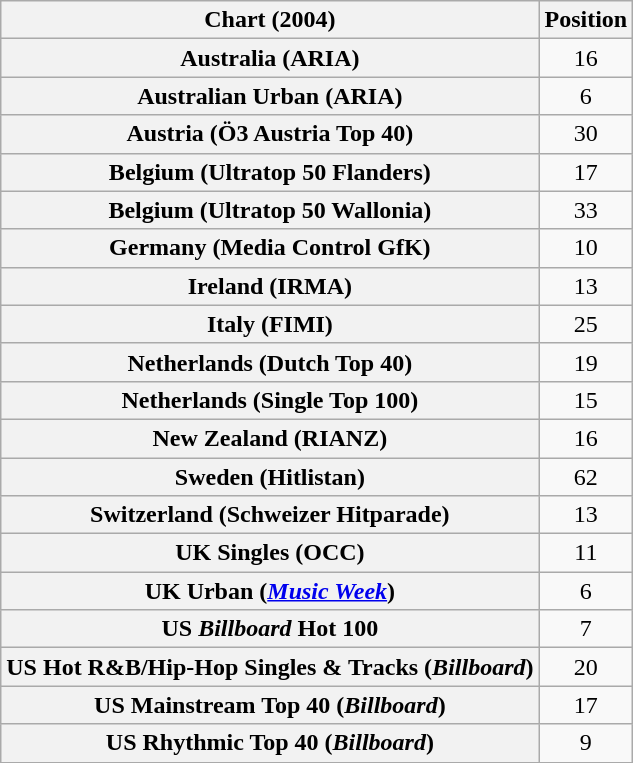<table class="wikitable sortable plainrowheaders" style="text-align:center">
<tr>
<th>Chart (2004)</th>
<th>Position</th>
</tr>
<tr>
<th scope="row">Australia (ARIA)</th>
<td>16</td>
</tr>
<tr>
<th scope="row">Australian Urban (ARIA)</th>
<td>6</td>
</tr>
<tr>
<th scope="row">Austria (Ö3 Austria Top 40)</th>
<td>30</td>
</tr>
<tr>
<th scope="row">Belgium (Ultratop 50 Flanders)</th>
<td>17</td>
</tr>
<tr>
<th scope="row">Belgium (Ultratop 50 Wallonia)</th>
<td>33</td>
</tr>
<tr>
<th scope="row">Germany (Media Control GfK)</th>
<td>10</td>
</tr>
<tr>
<th scope="row">Ireland (IRMA)</th>
<td>13</td>
</tr>
<tr>
<th scope="row">Italy (FIMI)</th>
<td>25</td>
</tr>
<tr>
<th scope="row">Netherlands (Dutch Top 40)</th>
<td>19</td>
</tr>
<tr>
<th scope="row">Netherlands (Single Top 100)</th>
<td>15</td>
</tr>
<tr>
<th scope="row">New Zealand (RIANZ)</th>
<td>16</td>
</tr>
<tr>
<th scope="row">Sweden (Hitlistan)</th>
<td>62</td>
</tr>
<tr>
<th scope="row">Switzerland (Schweizer Hitparade)</th>
<td>13</td>
</tr>
<tr>
<th scope="row">UK Singles (OCC)</th>
<td>11</td>
</tr>
<tr>
<th scope="row">UK Urban (<em><a href='#'>Music Week</a></em>)</th>
<td>6</td>
</tr>
<tr>
<th scope="row">US <em>Billboard</em> Hot 100</th>
<td>7</td>
</tr>
<tr>
<th scope="row">US Hot R&B/Hip-Hop Singles & Tracks (<em>Billboard</em>)</th>
<td>20</td>
</tr>
<tr>
<th scope="row">US Mainstream Top 40 (<em>Billboard</em>)</th>
<td>17</td>
</tr>
<tr>
<th scope="row">US Rhythmic Top 40 (<em>Billboard</em>)</th>
<td>9</td>
</tr>
</table>
